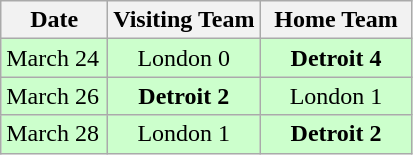<table class="wikitable">
<tr>
<th width="26%">Date</th>
<th width="37%">Visiting Team</th>
<th width="37%">Home Team</th>
</tr>
<tr align="center" bgcolor="#CCFFCC">
<td align="left">March 24</td>
<td>London 0</td>
<td><strong>Detroit 4</strong></td>
</tr>
<tr align="center" bgcolor="#CCFFCC">
<td align="left">March 26</td>
<td><strong>Detroit 2</strong></td>
<td>London 1</td>
</tr>
<tr align="center" bgcolor="#CCFFCC">
<td align="left">March 28</td>
<td>London 1</td>
<td><strong>Detroit 2</strong></td>
</tr>
</table>
